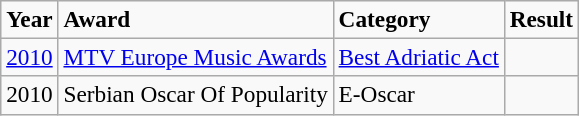<table class="sortable wikitable" style="font-size:97%;">
<tr>
<td><strong>Year</strong></td>
<td><strong>Award</strong></td>
<td><strong>Category</strong></td>
<td><strong>Result</strong></td>
</tr>
<tr>
<td><a href='#'>2010</a></td>
<td><a href='#'>MTV Europe Music Awards</a></td>
<td><a href='#'>Best Adriatic Act</a></td>
<td></td>
</tr>
<tr>
<td>2010</td>
<td>Serbian Oscar Of Popularity</td>
<td>E-Oscar</td>
<td></td>
</tr>
</table>
